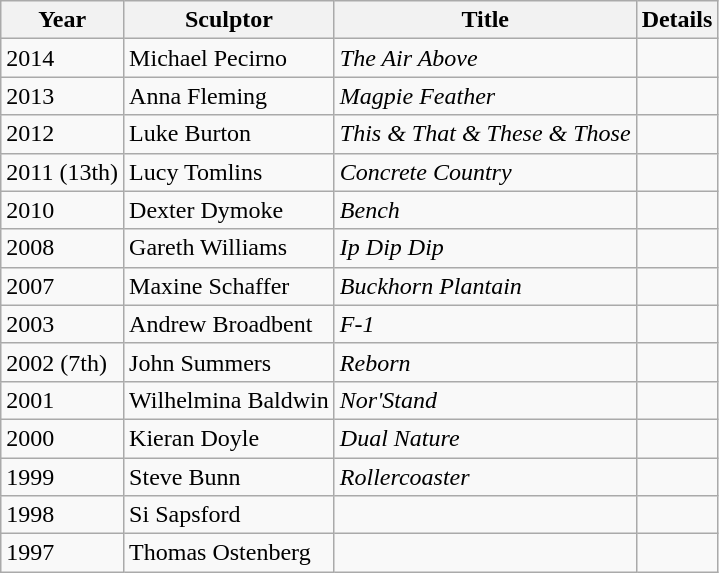<table class="wikitable">
<tr>
<th>Year</th>
<th>Sculptor</th>
<th>Title</th>
<th>Details</th>
</tr>
<tr>
<td>2014</td>
<td>Michael Pecirno</td>
<td><em>The Air Above</em></td>
<td></td>
</tr>
<tr>
<td>2013</td>
<td>Anna Fleming</td>
<td><em>Magpie Feather</em></td>
<td></td>
</tr>
<tr>
<td>2012</td>
<td>Luke Burton</td>
<td><em>This & That & These & Those</em></td>
<td></td>
</tr>
<tr>
<td>2011 (13th)</td>
<td>Lucy Tomlins</td>
<td><em>Concrete Country</em></td>
<td></td>
</tr>
<tr>
<td>2010</td>
<td>Dexter Dymoke</td>
<td><em>Bench</em></td>
<td></td>
</tr>
<tr>
<td>2008</td>
<td>Gareth Williams</td>
<td><em>Ip Dip Dip</em></td>
<td></td>
</tr>
<tr>
<td>2007</td>
<td>Maxine Schaffer</td>
<td><em>Buckhorn Plantain</em></td>
<td></td>
</tr>
<tr>
<td>2003</td>
<td>Andrew Broadbent</td>
<td><em>F-1</em></td>
<td></td>
</tr>
<tr>
<td>2002 (7th)</td>
<td>John Summers</td>
<td><em>Reborn</em></td>
<td></td>
</tr>
<tr>
<td>2001</td>
<td>Wilhelmina Baldwin</td>
<td><em>Nor'Stand</em></td>
<td></td>
</tr>
<tr>
<td>2000</td>
<td>Kieran Doyle</td>
<td><em>Dual Nature</em></td>
<td></td>
</tr>
<tr>
<td>1999</td>
<td>Steve Bunn</td>
<td><em>Rollercoaster</em></td>
<td></td>
</tr>
<tr>
<td>1998</td>
<td>Si Sapsford</td>
<td></td>
<td></td>
</tr>
<tr>
<td>1997</td>
<td>Thomas Ostenberg</td>
<td></td>
<td></td>
</tr>
</table>
